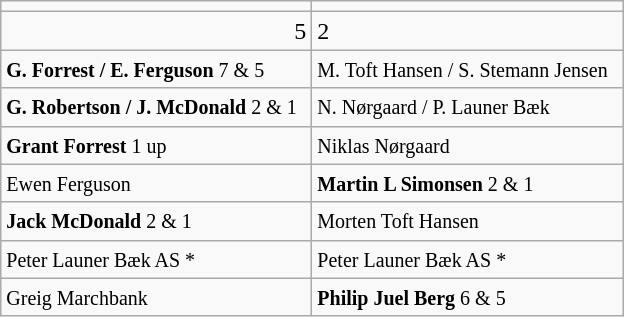<table class="wikitable">
<tr>
<td align="center" width="200"></td>
<td align="center" width="200"></td>
</tr>
<tr>
<td align="right">5</td>
<td>2</td>
</tr>
<tr>
<td><small><strong>G. Forrest / E. Ferguson</strong> 7 & 5</small></td>
<td><small>M. Toft Hansen / S. Stemann Jensen</small></td>
</tr>
<tr>
<td><small><strong>G. Robertson / J. McDonald</strong> 2 & 1</small></td>
<td><small>N. Nørgaard / P. Launer Bæk</small></td>
</tr>
<tr>
<td><small><strong>Grant Forrest</strong> 1 up</small></td>
<td><small>Niklas Nørgaard</small></td>
</tr>
<tr>
<td><small>Ewen Ferguson</small></td>
<td><small><strong>Martin L Simonsen</strong> 2 & 1</small></td>
</tr>
<tr>
<td><small><strong>Jack McDonald</strong> 2 & 1</small></td>
<td><small>Morten Toft Hansen</small></td>
</tr>
<tr>
<td><small>Peter Launer Bæk AS *</small></td>
<td><small>Peter Launer Bæk AS *</small></td>
</tr>
<tr>
<td><small>Greig Marchbank</small></td>
<td><small><strong>Philip Juel Berg</strong> 6 & 5</small></td>
</tr>
</table>
